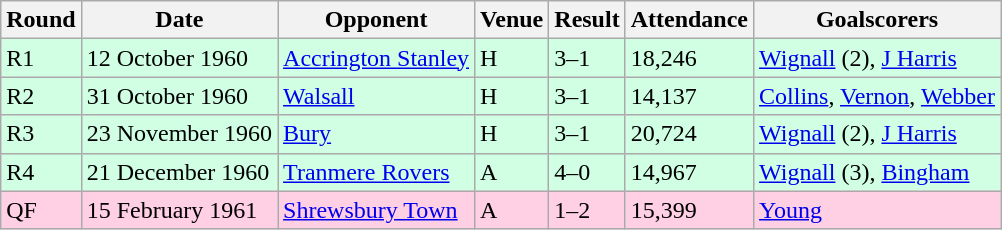<table class="wikitable">
<tr>
<th>Round</th>
<th>Date</th>
<th>Opponent</th>
<th>Venue</th>
<th>Result</th>
<th>Attendance</th>
<th>Goalscorers</th>
</tr>
<tr style="background:#d0ffe3;">
<td>R1</td>
<td>12 October 1960</td>
<td><a href='#'>Accrington Stanley</a></td>
<td>H</td>
<td>3–1</td>
<td>18,246</td>
<td><a href='#'>Wignall</a> (2), <a href='#'>J Harris</a></td>
</tr>
<tr style="background:#d0ffe3;">
<td>R2</td>
<td>31 October 1960</td>
<td><a href='#'>Walsall</a></td>
<td>H</td>
<td>3–1</td>
<td>14,137</td>
<td><a href='#'>Collins</a>, <a href='#'>Vernon</a>, <a href='#'>Webber</a></td>
</tr>
<tr style="background:#d0ffe3;">
<td>R3</td>
<td>23 November 1960</td>
<td><a href='#'>Bury</a></td>
<td>H</td>
<td>3–1</td>
<td>20,724</td>
<td><a href='#'>Wignall</a> (2), <a href='#'>J Harris</a></td>
</tr>
<tr style="background:#d0ffe3;">
<td>R4</td>
<td>21 December 1960</td>
<td><a href='#'>Tranmere Rovers</a></td>
<td>A</td>
<td>4–0</td>
<td>14,967</td>
<td><a href='#'>Wignall</a> (3), <a href='#'>Bingham</a></td>
</tr>
<tr style="background:#ffd0e3;">
<td>QF</td>
<td>15 February 1961</td>
<td><a href='#'>Shrewsbury Town</a></td>
<td>A</td>
<td>1–2</td>
<td>15,399</td>
<td><a href='#'>Young</a></td>
</tr>
</table>
